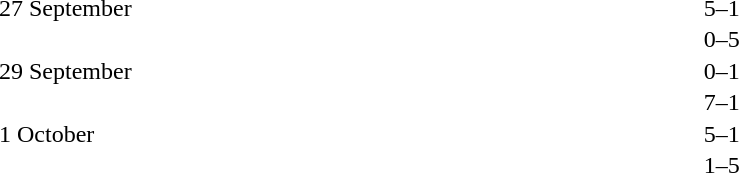<table cellspacing=1 width=85%>
<tr>
<th width=15%></th>
<th width=25%></th>
<th width=10%></th>
<th width=25%></th>
<th width=25%></th>
</tr>
<tr>
<td>27 September</td>
<td align=right></td>
<td align=center>5–1</td>
<td></td>
</tr>
<tr>
<td></td>
<td align=right></td>
<td align=center>0–5</td>
<td></td>
</tr>
<tr>
<td>29 September</td>
<td align=right></td>
<td align=center>0–1</td>
<td></td>
</tr>
<tr>
<td></td>
<td align=right></td>
<td align=center>7–1</td>
<td></td>
</tr>
<tr>
<td>1 October</td>
<td align=right></td>
<td align=center>5–1</td>
<td></td>
</tr>
<tr>
<td></td>
<td align=right></td>
<td align=center>1–5</td>
<td></td>
</tr>
</table>
